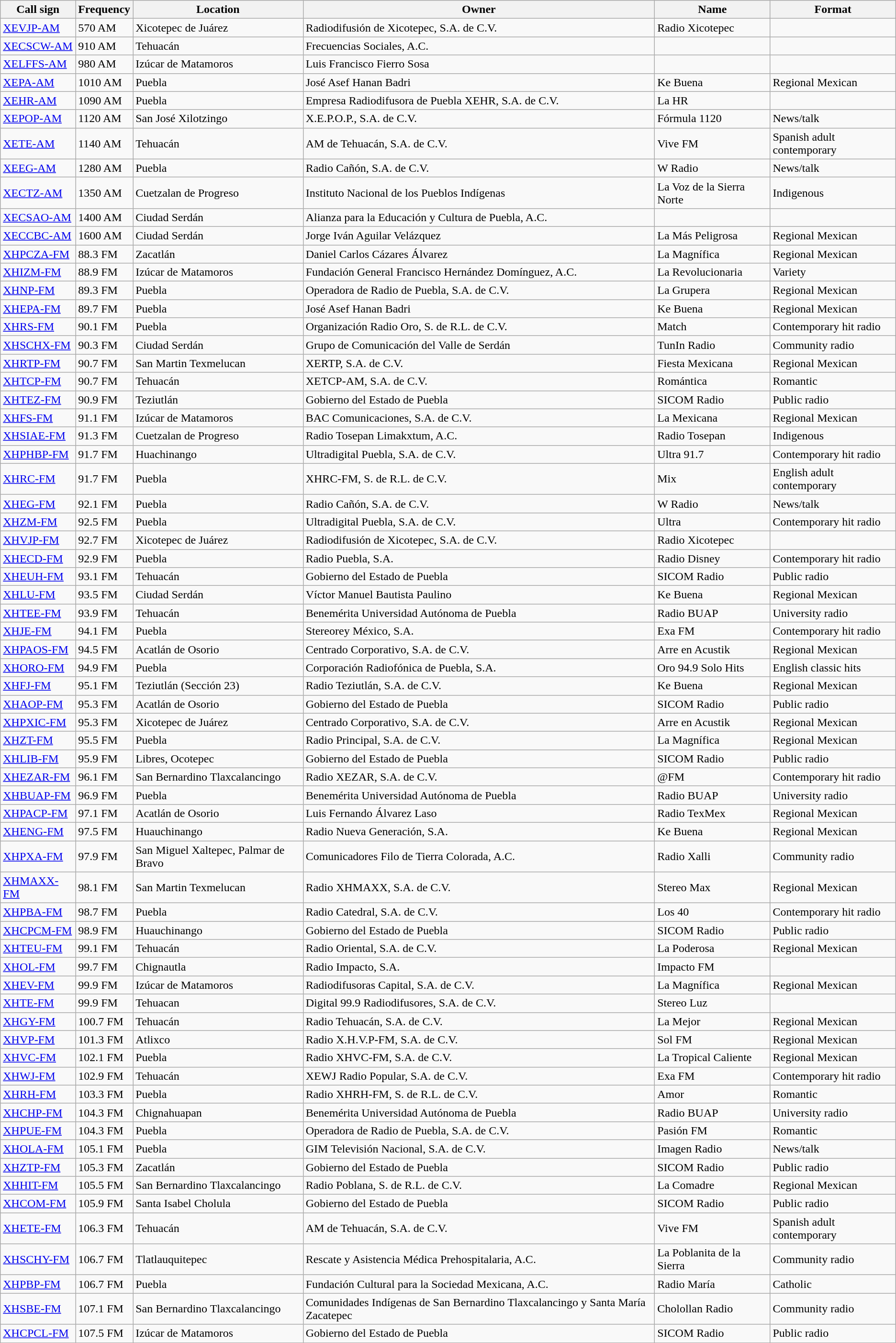<table class="wikitable sortable">
<tr>
<th>Call sign</th>
<th>Frequency</th>
<th>Location</th>
<th>Owner</th>
<th>Name</th>
<th>Format</th>
</tr>
<tr>
<td><a href='#'>XEVJP-AM</a></td>
<td>570 AM</td>
<td>Xicotepec de Juárez</td>
<td>Radiodifusión de Xicotepec, S.A. de C.V.</td>
<td>Radio Xicotepec</td>
<td></td>
</tr>
<tr>
<td><a href='#'>XECSCW-AM</a></td>
<td>910 AM</td>
<td>Tehuacán</td>
<td>Frecuencias Sociales, A.C.</td>
<td></td>
<td></td>
</tr>
<tr>
<td><a href='#'>XELFFS-AM</a></td>
<td>980 AM</td>
<td>Izúcar de Matamoros</td>
<td>Luis Francisco Fierro Sosa</td>
<td></td>
<td></td>
</tr>
<tr>
<td><a href='#'>XEPA-AM</a></td>
<td>1010 AM</td>
<td>Puebla</td>
<td>José Asef Hanan Badri</td>
<td>Ke Buena</td>
<td>Regional Mexican</td>
</tr>
<tr>
<td><a href='#'>XEHR-AM</a></td>
<td>1090 AM</td>
<td>Puebla</td>
<td>Empresa Radiodifusora de Puebla XEHR, S.A. de C.V.</td>
<td>La HR</td>
<td></td>
</tr>
<tr>
<td><a href='#'>XEPOP-AM</a></td>
<td>1120 AM</td>
<td>San José Xilotzingo</td>
<td>X.E.P.O.P., S.A. de C.V.</td>
<td>Fórmula 1120</td>
<td>News/talk</td>
</tr>
<tr>
<td><a href='#'>XETE-AM</a></td>
<td>1140 AM</td>
<td>Tehuacán</td>
<td>AM de Tehuacán, S.A. de C.V.</td>
<td>Vive FM</td>
<td>Spanish adult contemporary</td>
</tr>
<tr>
<td><a href='#'>XEEG-AM</a></td>
<td>1280 AM</td>
<td>Puebla</td>
<td>Radio Cañón, S.A. de C.V.</td>
<td>W Radio</td>
<td>News/talk</td>
</tr>
<tr>
<td><a href='#'>XECTZ-AM</a></td>
<td>1350 AM</td>
<td>Cuetzalan de Progreso</td>
<td>Instituto Nacional de los Pueblos Indígenas</td>
<td>La Voz de la Sierra Norte</td>
<td>Indigenous</td>
</tr>
<tr>
<td><a href='#'>XECSAO-AM</a></td>
<td>1400 AM</td>
<td>Ciudad Serdán</td>
<td>Alianza para la Educación y Cultura de Puebla, A.C.</td>
<td></td>
<td></td>
</tr>
<tr>
<td><a href='#'>XECCBC-AM</a></td>
<td>1600 AM</td>
<td>Ciudad Serdán</td>
<td>Jorge Iván Aguilar Velázquez</td>
<td>La Más Peligrosa</td>
<td>Regional Mexican</td>
</tr>
<tr>
<td><a href='#'>XHPCZA-FM</a></td>
<td>88.3 FM</td>
<td>Zacatlán</td>
<td>Daniel Carlos Cázares Álvarez</td>
<td>La Magnífica</td>
<td>Regional Mexican</td>
</tr>
<tr>
<td><a href='#'>XHIZM-FM</a></td>
<td>88.9 FM</td>
<td>Izúcar de Matamoros</td>
<td>Fundación General Francisco Hernández Domínguez, A.C.</td>
<td>La Revolucionaria</td>
<td>Variety</td>
</tr>
<tr>
<td><a href='#'>XHNP-FM</a></td>
<td>89.3 FM</td>
<td>Puebla</td>
<td>Operadora de Radio de Puebla, S.A. de C.V.</td>
<td>La Grupera</td>
<td>Regional Mexican</td>
</tr>
<tr>
<td><a href='#'>XHEPA-FM</a></td>
<td>89.7 FM</td>
<td>Puebla</td>
<td>José Asef Hanan Badri</td>
<td>Ke Buena</td>
<td>Regional Mexican</td>
</tr>
<tr>
<td><a href='#'>XHRS-FM</a></td>
<td>90.1 FM</td>
<td>Puebla</td>
<td>Organización Radio Oro, S. de R.L. de C.V.</td>
<td>Match</td>
<td>Contemporary hit radio</td>
</tr>
<tr>
<td><a href='#'>XHSCHX-FM</a></td>
<td>90.3 FM</td>
<td>Ciudad Serdán</td>
<td>Grupo de Comunicación del Valle de Serdán</td>
<td>TunIn Radio</td>
<td>Community radio</td>
</tr>
<tr>
<td><a href='#'>XHRTP-FM</a></td>
<td>90.7 FM</td>
<td>San Martin Texmelucan</td>
<td>XERTP, S.A. de C.V.</td>
<td>Fiesta Mexicana</td>
<td>Regional Mexican</td>
</tr>
<tr>
<td><a href='#'>XHTCP-FM</a></td>
<td>90.7 FM</td>
<td>Tehuacán</td>
<td>XETCP-AM, S.A. de C.V.</td>
<td>Romántica</td>
<td>Romantic</td>
</tr>
<tr>
<td><a href='#'>XHTEZ-FM</a></td>
<td>90.9 FM</td>
<td>Teziutlán</td>
<td>Gobierno del Estado de Puebla</td>
<td>SICOM Radio</td>
<td>Public radio</td>
</tr>
<tr>
<td><a href='#'>XHFS-FM</a></td>
<td>91.1 FM</td>
<td>Izúcar de Matamoros</td>
<td>BAC Comunicaciones, S.A. de C.V.</td>
<td>La Mexicana</td>
<td>Regional Mexican</td>
</tr>
<tr>
<td><a href='#'>XHSIAE-FM</a></td>
<td>91.3 FM</td>
<td>Cuetzalan de Progreso</td>
<td>Radio Tosepan Limakxtum, A.C.</td>
<td>Radio Tosepan</td>
<td>Indigenous</td>
</tr>
<tr>
<td><a href='#'>XHPHBP-FM</a></td>
<td>91.7 FM</td>
<td>Huachinango</td>
<td>Ultradigital Puebla, S.A. de C.V.</td>
<td>Ultra 91.7</td>
<td>Contemporary hit radio</td>
</tr>
<tr>
<td><a href='#'>XHRC-FM</a></td>
<td>91.7 FM</td>
<td>Puebla</td>
<td>XHRC-FM, S. de R.L. de C.V.</td>
<td>Mix</td>
<td>English adult contemporary</td>
</tr>
<tr>
<td><a href='#'>XHEG-FM</a></td>
<td>92.1 FM</td>
<td>Puebla</td>
<td>Radio Cañón, S.A. de C.V.</td>
<td>W Radio</td>
<td>News/talk</td>
</tr>
<tr>
<td><a href='#'>XHZM-FM</a></td>
<td>92.5 FM</td>
<td>Puebla</td>
<td>Ultradigital Puebla, S.A. de C.V.</td>
<td>Ultra</td>
<td>Contemporary hit radio</td>
</tr>
<tr>
<td><a href='#'>XHVJP-FM</a></td>
<td>92.7 FM</td>
<td>Xicotepec de Juárez</td>
<td>Radiodifusión de Xicotepec, S.A. de C.V.</td>
<td>Radio Xicotepec</td>
<td></td>
</tr>
<tr>
<td><a href='#'>XHECD-FM</a></td>
<td>92.9 FM</td>
<td>Puebla</td>
<td>Radio Puebla, S.A.</td>
<td>Radio Disney</td>
<td>Contemporary hit radio</td>
</tr>
<tr>
<td><a href='#'>XHEUH-FM</a></td>
<td>93.1 FM</td>
<td>Tehuacán</td>
<td>Gobierno del Estado de Puebla</td>
<td>SICOM Radio</td>
<td>Public radio</td>
</tr>
<tr>
<td><a href='#'>XHLU-FM</a></td>
<td>93.5 FM</td>
<td>Ciudad Serdán</td>
<td>Víctor Manuel Bautista Paulino</td>
<td>Ke Buena</td>
<td>Regional Mexican</td>
</tr>
<tr>
<td><a href='#'>XHTEE-FM</a></td>
<td>93.9 FM</td>
<td>Tehuacán</td>
<td>Benemérita Universidad Autónoma de Puebla</td>
<td>Radio BUAP</td>
<td>University radio</td>
</tr>
<tr>
<td><a href='#'>XHJE-FM</a></td>
<td>94.1 FM</td>
<td>Puebla</td>
<td>Stereorey México, S.A.</td>
<td>Exa FM</td>
<td>Contemporary hit radio</td>
</tr>
<tr>
<td><a href='#'>XHPAOS-FM</a></td>
<td>94.5 FM</td>
<td>Acatlán de Osorio</td>
<td>Centrado Corporativo, S.A. de C.V.</td>
<td>Arre en Acustik</td>
<td>Regional Mexican</td>
</tr>
<tr>
<td><a href='#'>XHORO-FM</a></td>
<td>94.9 FM</td>
<td>Puebla</td>
<td>Corporación Radiofónica de Puebla, S.A.</td>
<td>Oro 94.9 Solo Hits</td>
<td>English classic hits</td>
</tr>
<tr>
<td><a href='#'>XHFJ-FM</a></td>
<td>95.1 FM</td>
<td>Teziutlán (Sección 23)</td>
<td>Radio Teziutlán, S.A. de C.V.</td>
<td>Ke Buena</td>
<td>Regional Mexican</td>
</tr>
<tr>
<td><a href='#'>XHAOP-FM</a></td>
<td>95.3 FM</td>
<td>Acatlán de Osorio</td>
<td>Gobierno del Estado de Puebla</td>
<td>SICOM Radio</td>
<td>Public radio</td>
</tr>
<tr>
<td><a href='#'>XHPXIC-FM</a></td>
<td>95.3 FM</td>
<td>Xicotepec de Juárez</td>
<td>Centrado Corporativo, S.A. de C.V.</td>
<td>Arre en Acustik</td>
<td>Regional Mexican</td>
</tr>
<tr>
<td><a href='#'>XHZT-FM</a></td>
<td>95.5 FM</td>
<td>Puebla</td>
<td>Radio Principal, S.A. de C.V.</td>
<td>La Magnífica</td>
<td>Regional Mexican</td>
</tr>
<tr>
<td><a href='#'>XHLIB-FM</a></td>
<td>95.9 FM</td>
<td>Libres, Ocotepec</td>
<td>Gobierno del Estado de Puebla</td>
<td>SICOM Radio</td>
<td>Public radio</td>
</tr>
<tr>
<td><a href='#'>XHEZAR-FM</a></td>
<td>96.1 FM</td>
<td>San Bernardino Tlaxcalancingo</td>
<td>Radio XEZAR, S.A. de C.V.</td>
<td>@FM</td>
<td>Contemporary hit radio</td>
</tr>
<tr>
<td><a href='#'>XHBUAP-FM</a></td>
<td>96.9 FM</td>
<td>Puebla</td>
<td>Benemérita Universidad Autónoma de Puebla</td>
<td>Radio BUAP</td>
<td>University radio</td>
</tr>
<tr>
<td><a href='#'>XHPACP-FM</a></td>
<td>97.1 FM</td>
<td>Acatlán de Osorio</td>
<td>Luis Fernando Álvarez Laso</td>
<td>Radio TexMex</td>
<td>Regional Mexican</td>
</tr>
<tr>
<td><a href='#'>XHENG-FM</a></td>
<td>97.5 FM</td>
<td>Huauchinango</td>
<td>Radio Nueva Generación, S.A.</td>
<td>Ke Buena</td>
<td>Regional Mexican</td>
</tr>
<tr>
<td><a href='#'>XHPXA-FM</a></td>
<td>97.9 FM</td>
<td>San Miguel Xaltepec, Palmar de Bravo</td>
<td>Comunicadores Filo de Tierra Colorada, A.C.</td>
<td>Radio Xalli</td>
<td>Community radio</td>
</tr>
<tr>
<td><a href='#'>XHMAXX-FM</a></td>
<td>98.1 FM</td>
<td>San Martin Texmelucan</td>
<td>Radio XHMAXX, S.A. de C.V.</td>
<td>Stereo Max</td>
<td>Regional Mexican</td>
</tr>
<tr>
<td><a href='#'>XHPBA-FM</a></td>
<td>98.7 FM</td>
<td>Puebla</td>
<td>Radio Catedral, S.A. de C.V.</td>
<td>Los 40</td>
<td>Contemporary hit radio</td>
</tr>
<tr>
<td><a href='#'>XHCPCM-FM</a></td>
<td>98.9 FM</td>
<td>Huauchinango</td>
<td>Gobierno del Estado de Puebla</td>
<td>SICOM Radio</td>
<td>Public radio</td>
</tr>
<tr>
<td><a href='#'>XHTEU-FM</a></td>
<td>99.1 FM</td>
<td>Tehuacán</td>
<td>Radio Oriental, S.A. de C.V.</td>
<td>La Poderosa</td>
<td>Regional Mexican</td>
</tr>
<tr>
<td><a href='#'>XHOL-FM</a></td>
<td>99.7 FM</td>
<td>Chignautla</td>
<td>Radio Impacto, S.A.</td>
<td>Impacto FM</td>
<td></td>
</tr>
<tr>
<td><a href='#'>XHEV-FM</a></td>
<td>99.9 FM</td>
<td>Izúcar de Matamoros</td>
<td>Radiodifusoras Capital, S.A. de C.V.</td>
<td>La Magnífica</td>
<td>Regional Mexican</td>
</tr>
<tr>
<td><a href='#'>XHTE-FM</a></td>
<td>99.9 FM</td>
<td>Tehuacan</td>
<td>Digital 99.9 Radiodifusores, S.A. de C.V.</td>
<td>Stereo Luz</td>
<td></td>
</tr>
<tr>
<td><a href='#'>XHGY-FM</a></td>
<td>100.7 FM</td>
<td>Tehuacán</td>
<td>Radio Tehuacán, S.A. de C.V.</td>
<td>La Mejor</td>
<td>Regional Mexican</td>
</tr>
<tr>
<td><a href='#'>XHVP-FM</a></td>
<td>101.3 FM</td>
<td>Atlixco</td>
<td>Radio X.H.V.P-FM, S.A. de C.V.</td>
<td>Sol FM</td>
<td>Regional Mexican</td>
</tr>
<tr>
<td><a href='#'>XHVC-FM</a></td>
<td>102.1 FM</td>
<td>Puebla</td>
<td>Radio XHVC-FM, S.A. de C.V.</td>
<td>La Tropical Caliente</td>
<td>Regional Mexican</td>
</tr>
<tr>
<td><a href='#'>XHWJ-FM</a></td>
<td>102.9 FM</td>
<td>Tehuacán</td>
<td>XEWJ Radio Popular, S.A. de C.V.</td>
<td>Exa FM</td>
<td>Contemporary hit radio</td>
</tr>
<tr>
<td><a href='#'>XHRH-FM</a></td>
<td>103.3 FM</td>
<td>Puebla</td>
<td>Radio XHRH-FM, S. de R.L. de C.V.</td>
<td>Amor</td>
<td>Romantic</td>
</tr>
<tr>
<td><a href='#'>XHCHP-FM</a></td>
<td>104.3 FM</td>
<td>Chignahuapan</td>
<td>Benemérita Universidad Autónoma de Puebla</td>
<td>Radio BUAP</td>
<td>University radio</td>
</tr>
<tr>
<td><a href='#'>XHPUE-FM</a></td>
<td>104.3 FM</td>
<td>Puebla</td>
<td>Operadora de Radio de Puebla, S.A. de C.V.</td>
<td>Pasión FM</td>
<td>Romantic</td>
</tr>
<tr>
<td><a href='#'>XHOLA-FM</a></td>
<td>105.1 FM</td>
<td>Puebla</td>
<td>GIM Televisión Nacional, S.A. de C.V.</td>
<td>Imagen Radio</td>
<td>News/talk</td>
</tr>
<tr>
<td><a href='#'>XHZTP-FM</a></td>
<td>105.3 FM</td>
<td>Zacatlán</td>
<td>Gobierno del Estado de Puebla</td>
<td>SICOM Radio</td>
<td>Public radio</td>
</tr>
<tr>
<td><a href='#'>XHHIT-FM</a></td>
<td>105.5 FM</td>
<td>San Bernardino Tlaxcalancingo</td>
<td>Radio Poblana, S. de R.L. de C.V.</td>
<td>La Comadre</td>
<td>Regional Mexican</td>
</tr>
<tr>
<td><a href='#'>XHCOM-FM</a></td>
<td>105.9 FM</td>
<td>Santa Isabel Cholula</td>
<td>Gobierno del Estado de Puebla</td>
<td>SICOM Radio</td>
<td>Public radio</td>
</tr>
<tr>
<td><a href='#'>XHETE-FM</a></td>
<td>106.3 FM</td>
<td>Tehuacán</td>
<td>AM de Tehuacán, S.A. de C.V.</td>
<td>Vive FM</td>
<td>Spanish adult contemporary</td>
</tr>
<tr>
<td><a href='#'>XHSCHY-FM</a></td>
<td>106.7 FM</td>
<td>Tlatlauquitepec</td>
<td>Rescate y Asistencia Médica Prehospitalaria, A.C.</td>
<td>La Poblanita de la Sierra</td>
<td>Community radio</td>
</tr>
<tr>
<td><a href='#'>XHPBP-FM</a></td>
<td>106.7 FM</td>
<td>Puebla</td>
<td>Fundación Cultural para la Sociedad Mexicana, A.C.</td>
<td>Radio María</td>
<td>Catholic</td>
</tr>
<tr>
<td><a href='#'>XHSBE-FM</a></td>
<td>107.1 FM</td>
<td>San Bernardino Tlaxcalancingo</td>
<td>Comunidades Indígenas de San Bernardino Tlaxcalancingo y Santa María Zacatepec</td>
<td>Cholollan Radio</td>
<td>Community radio</td>
</tr>
<tr>
<td><a href='#'>XHCPCL-FM</a></td>
<td>107.5 FM</td>
<td>Izúcar de Matamoros</td>
<td>Gobierno del Estado de Puebla</td>
<td>SICOM Radio</td>
<td>Public radio</td>
</tr>
</table>
